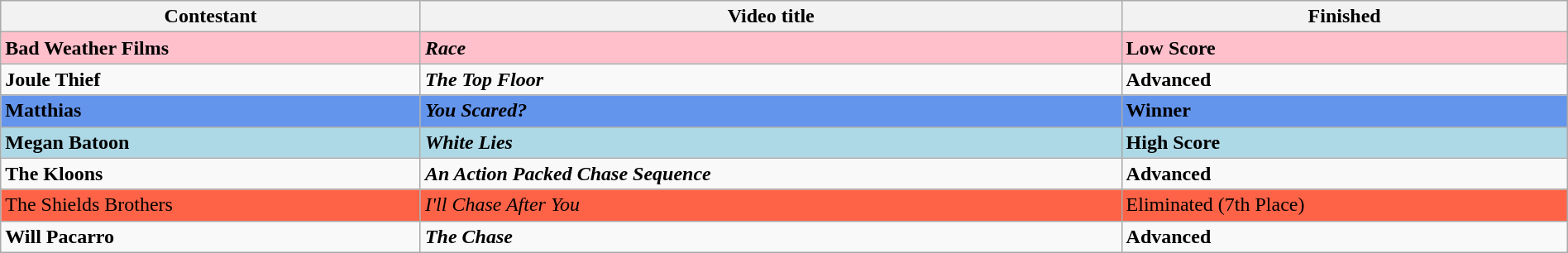<table class="wikitable" width="100%">
<tr>
<th>Contestant</th>
<th>Video title</th>
<th>Finished</th>
</tr>
<tr>
<td style="background:pink; color:black;"><strong>Bad Weather Films</strong></td>
<td style="background:pink; color:black;"><strong><em>Race</em></strong></td>
<td style="background:pink; color:black;"><strong>Low Score</strong></td>
</tr>
<tr>
<td><strong>Joule Thief</strong></td>
<td><strong><em>The Top Floor</em></strong></td>
<td><strong>Advanced</strong></td>
</tr>
<tr>
<td style="background:cornflowerblue; color:black;"><strong>Matthias</strong></td>
<td style="background:cornflowerblue; color:black;"><strong><em>You Scared?</em></strong></td>
<td style="background:cornflowerblue; color:black;"><strong>Winner</strong></td>
</tr>
<tr>
<td style="background:lightblue; color:black;"><strong>Megan Batoon</strong></td>
<td style="background:lightblue; color:black;"><strong><em>White Lies</em></strong></td>
<td style="background:lightblue; color:black;"><strong>High Score</strong></td>
</tr>
<tr>
<td><strong>The Kloons</strong></td>
<td><strong><em>An Action Packed Chase Sequence</em></strong></td>
<td><strong>Advanced</strong></td>
</tr>
<tr>
<td style="background:tomato; color:black;">The Shields Brothers</td>
<td style="background:tomato; color:black;"><em>I'll Chase After You</em></td>
<td style="background:tomato; color:black;">Eliminated (7th Place)</td>
</tr>
<tr>
<td><strong>Will Pacarro</strong></td>
<td><strong><em>The Chase</em></strong></td>
<td><strong>Advanced</strong></td>
</tr>
</table>
